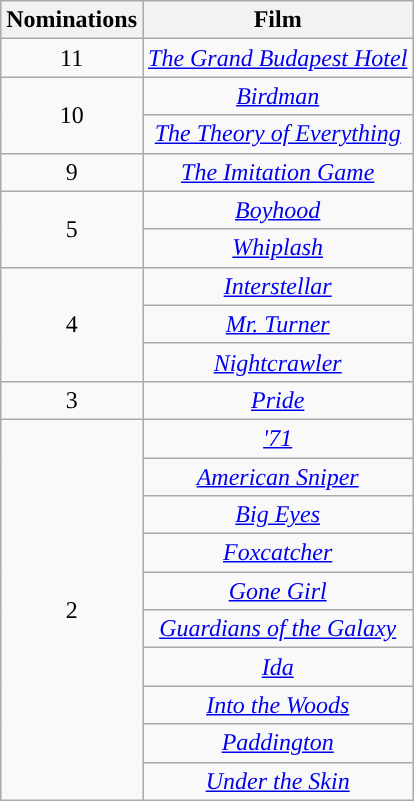<table class="wikitable" style="text-align:center;">
<tr>
<th style="background:">Nominations</th>
<th style="background:">Film</th>
</tr>
<tr>
<td>11</td>
<td><em><a href='#'>The Grand Budapest Hotel</a></em></td>
</tr>
<tr>
<td rowspan="2">10</td>
<td><em><a href='#'>Birdman</a></em></td>
</tr>
<tr>
<td><em><a href='#'>The Theory of Everything</a></em></td>
</tr>
<tr>
<td>9</td>
<td><em><a href='#'>The Imitation Game</a></em></td>
</tr>
<tr>
<td rowspan="2">5</td>
<td><em><a href='#'>Boyhood</a></em></td>
</tr>
<tr>
<td><em><a href='#'>Whiplash</a></em></td>
</tr>
<tr>
<td rowspan="3">4</td>
<td><em><a href='#'>Interstellar</a></em></td>
</tr>
<tr>
<td><em><a href='#'>Mr. Turner</a></em></td>
</tr>
<tr>
<td><em><a href='#'>Nightcrawler</a></em></td>
</tr>
<tr>
<td>3</td>
<td><em><a href='#'>Pride</a></em></td>
</tr>
<tr>
<td rowspan="10">2</td>
<td><em><a href='#'>'71</a></em></td>
</tr>
<tr>
<td><em><a href='#'>American Sniper</a></em></td>
</tr>
<tr>
<td><em><a href='#'>Big Eyes</a></em></td>
</tr>
<tr>
<td><em><a href='#'>Foxcatcher</a></em></td>
</tr>
<tr>
<td><em><a href='#'>Gone Girl</a></em></td>
</tr>
<tr>
<td><em><a href='#'>Guardians of the Galaxy</a></em></td>
</tr>
<tr>
<td><em><a href='#'>Ida</a></em></td>
</tr>
<tr>
<td><em><a href='#'>Into the Woods</a></em></td>
</tr>
<tr>
<td><em><a href='#'>Paddington</a></em></td>
</tr>
<tr>
<td><em><a href='#'>Under the Skin</a></em></td>
</tr>
</table>
